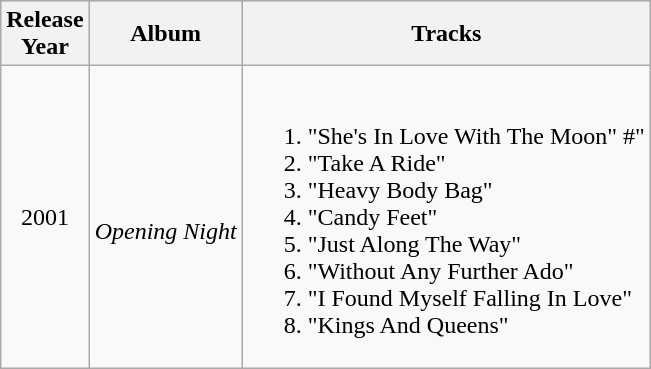<table class="wikitable" style="text-align:center">
<tr bgcolor="#CCCCCC">
<th>Release<br>Year</th>
<th>Album</th>
<th>Tracks</th>
</tr>
<tr>
<td>2001</td>
<td><br><em>Opening Night</em></td>
<td align="left"><br><ol><li>"She's In Love With The Moon" #"</li><li>"Take A Ride"</li><li>"Heavy Body Bag"</li><li>"Candy Feet"</li><li>"Just Along The Way"</li><li>"Without Any Further Ado"</li><li>"I Found Myself Falling In Love"</li><li>"Kings And Queens"</li></ol></td>
</tr>
</table>
